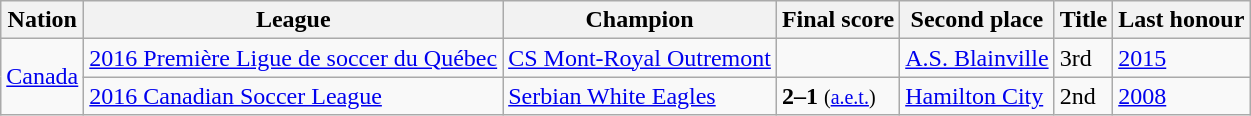<table class="wikitable sortable">
<tr>
<th>Nation</th>
<th>League</th>
<th>Champion</th>
<th>Final score</th>
<th>Second place</th>
<th data-sort-type="number">Title</th>
<th>Last honour</th>
</tr>
<tr>
<td rowspan="2"> <a href='#'>Canada</a></td>
<td><a href='#'>2016 Première Ligue de soccer du Québec</a></td>
<td><a href='#'>CS Mont-Royal Outremont</a></td>
<td></td>
<td><a href='#'>A.S. Blainville</a></td>
<td>3rd</td>
<td><a href='#'>2015</a></td>
</tr>
<tr>
<td><a href='#'>2016 Canadian Soccer League</a></td>
<td><a href='#'>Serbian White Eagles</a></td>
<td><strong>2–1</strong> <small>(<a href='#'>a.e.t.</a>)</small></td>
<td><a href='#'>Hamilton City</a></td>
<td>2nd</td>
<td><a href='#'>2008</a></td>
</tr>
</table>
